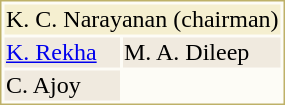<table style="border: 1px solid #BEB168;background-color:#FDFCF6;">
<tr>
<td colspan="2" style="background-color:#F5EFD0;"> K. C. Narayanan (chairman)</td>
</tr>
<tr style="background-color:#F0EADF;">
<td> <a href='#'>K. Rekha</a></td>
<td> M. A. Dileep</td>
</tr>
<tr style="background-color:#F0EADF;">
<td> C. Ajoy</td>
</tr>
</table>
